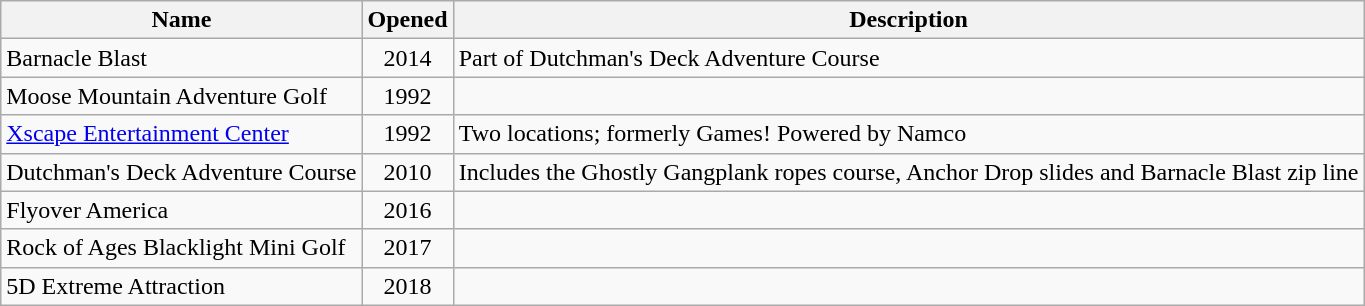<table class="wikitable sortable">
<tr>
<th>Name</th>
<th>Opened</th>
<th>Description</th>
</tr>
<tr>
<td>Barnacle Blast</td>
<td align=center>2014</td>
<td>Part of Dutchman's Deck Adventure Course</td>
</tr>
<tr>
<td>Moose Mountain Adventure Golf</td>
<td align=center>1992</td>
<td></td>
</tr>
<tr>
<td><a href='#'>Xscape Entertainment Center</a></td>
<td align=center>1992</td>
<td>Two locations; formerly Games! Powered by Namco</td>
</tr>
<tr>
<td>Dutchman's Deck Adventure Course</td>
<td align=center>2010</td>
<td>Includes the Ghostly Gangplank ropes course, Anchor Drop slides and Barnacle Blast zip line</td>
</tr>
<tr>
<td>Flyover America</td>
<td align=center>2016</td>
<td></td>
</tr>
<tr>
<td>Rock of Ages Blacklight Mini Golf</td>
<td align=center>2017</td>
<td></td>
</tr>
<tr>
<td>5D Extreme Attraction</td>
<td align=center>2018</td>
<td></td>
</tr>
</table>
